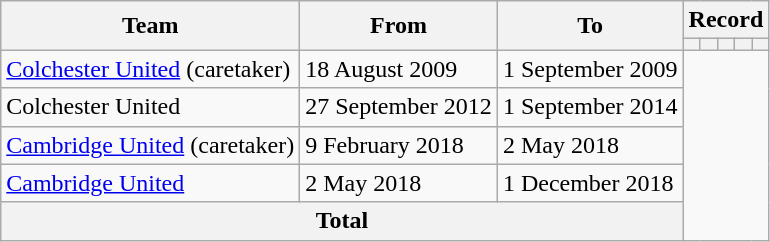<table class=wikitable style="text-align: center">
<tr>
<th rowspan=2>Team</th>
<th rowspan=2>From</th>
<th rowspan=2>To</th>
<th colspan=5>Record</th>
</tr>
<tr>
<th></th>
<th></th>
<th></th>
<th></th>
<th></th>
</tr>
<tr>
<td align=left><a href='#'>Colchester United</a> (caretaker)</td>
<td align=left>18 August 2009</td>
<td align=left>1 September 2009<br></td>
</tr>
<tr>
<td align=left>Colchester United</td>
<td align=left>27 September 2012</td>
<td align=left>1 September 2014<br></td>
</tr>
<tr>
<td align=left><a href='#'>Cambridge United</a> (caretaker)</td>
<td align=left>9 February 2018</td>
<td align=left>2 May 2018<br></td>
</tr>
<tr>
<td align=left><a href='#'>Cambridge United</a></td>
<td align=left>2 May 2018</td>
<td align=left>1 December 2018<br></td>
</tr>
<tr>
<th colspan=3>Total<br></th>
</tr>
</table>
